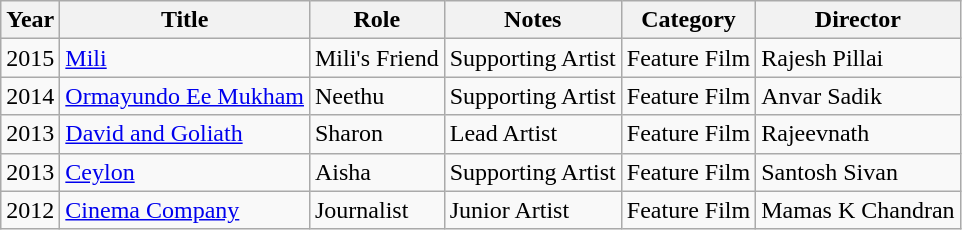<table class="wikitable">
<tr>
<th>Year</th>
<th>Title</th>
<th>Role</th>
<th>Notes</th>
<th>Category</th>
<th>Director</th>
</tr>
<tr>
<td>2015</td>
<td><a href='#'>Mili</a></td>
<td>Mili's Friend</td>
<td>Supporting Artist</td>
<td>Feature Film</td>
<td>Rajesh Pillai</td>
</tr>
<tr>
<td>2014</td>
<td><a href='#'>Ormayundo Ee Mukham</a></td>
<td>Neethu</td>
<td>Supporting Artist</td>
<td>Feature Film</td>
<td>Anvar Sadik</td>
</tr>
<tr>
<td>2013</td>
<td><a href='#'>David and Goliath</a></td>
<td>Sharon</td>
<td>Lead Artist</td>
<td>Feature Film</td>
<td>Rajeevnath</td>
</tr>
<tr>
<td>2013</td>
<td><a href='#'>Ceylon</a></td>
<td>Aisha</td>
<td>Supporting Artist</td>
<td>Feature Film</td>
<td>Santosh Sivan</td>
</tr>
<tr>
<td>2012</td>
<td><a href='#'>Cinema Company</a></td>
<td>Journalist</td>
<td>Junior Artist</td>
<td>Feature Film</td>
<td>Mamas K Chandran</td>
</tr>
</table>
